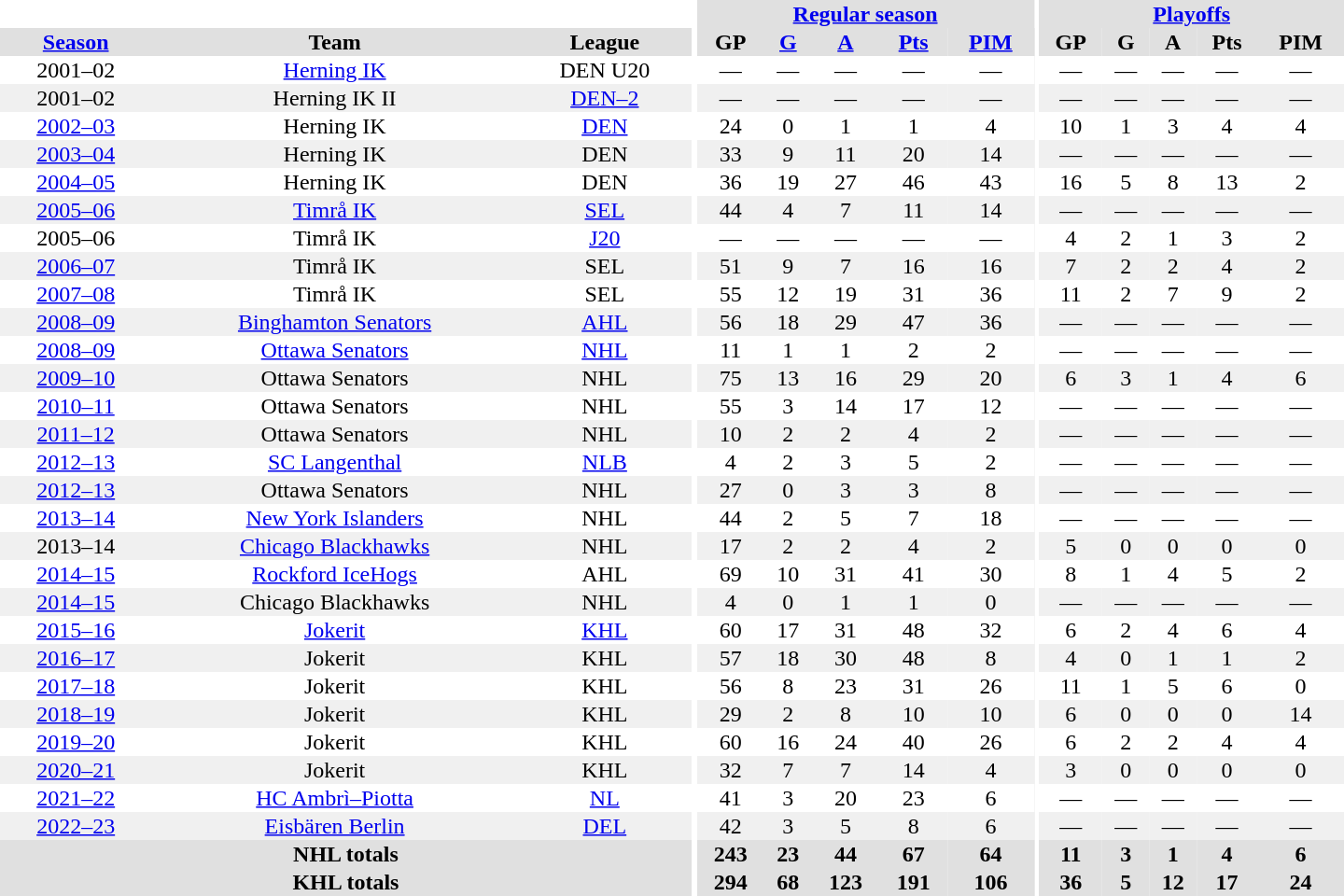<table border="0" cellpadding="1" cellspacing="0" style="text-align:center; width:60em">
<tr bgcolor="#e0e0e0">
<th colspan="3" bgcolor="#ffffff"></th>
<th rowspan="100" bgcolor="#ffffff"></th>
<th colspan="5"><a href='#'>Regular season</a></th>
<th rowspan="100" bgcolor="#ffffff"></th>
<th colspan="5"><a href='#'>Playoffs</a></th>
</tr>
<tr bgcolor="#e0e0e0">
<th><a href='#'>Season</a></th>
<th>Team</th>
<th>League</th>
<th>GP</th>
<th><a href='#'>G</a></th>
<th><a href='#'>A</a></th>
<th><a href='#'>Pts</a></th>
<th><a href='#'>PIM</a></th>
<th>GP</th>
<th>G</th>
<th>A</th>
<th>Pts</th>
<th>PIM</th>
</tr>
<tr>
<td>2001–02</td>
<td><a href='#'>Herning IK</a></td>
<td>DEN U20</td>
<td>—</td>
<td>—</td>
<td>—</td>
<td>—</td>
<td>—</td>
<td>—</td>
<td>—</td>
<td>—</td>
<td>—</td>
<td>—</td>
</tr>
<tr bgcolor="#f0f0f0">
<td>2001–02</td>
<td>Herning IK II</td>
<td><a href='#'>DEN–2</a></td>
<td>—</td>
<td>—</td>
<td>—</td>
<td>—</td>
<td>—</td>
<td>—</td>
<td>—</td>
<td>—</td>
<td>—</td>
<td>—</td>
</tr>
<tr>
<td><a href='#'>2002–03</a></td>
<td>Herning IK</td>
<td><a href='#'>DEN</a></td>
<td>24</td>
<td>0</td>
<td>1</td>
<td>1</td>
<td>4</td>
<td>10</td>
<td>1</td>
<td>3</td>
<td>4</td>
<td>4</td>
</tr>
<tr bgcolor="#f0f0f0">
<td><a href='#'>2003–04</a></td>
<td>Herning IK</td>
<td>DEN</td>
<td>33</td>
<td>9</td>
<td>11</td>
<td>20</td>
<td>14</td>
<td>—</td>
<td>—</td>
<td>—</td>
<td>—</td>
<td>—</td>
</tr>
<tr>
<td><a href='#'>2004–05</a></td>
<td>Herning IK</td>
<td>DEN</td>
<td>36</td>
<td>19</td>
<td>27</td>
<td>46</td>
<td>43</td>
<td>16</td>
<td>5</td>
<td>8</td>
<td>13</td>
<td>2</td>
</tr>
<tr bgcolor="#f0f0f0">
<td><a href='#'>2005–06</a></td>
<td><a href='#'>Timrå IK</a></td>
<td><a href='#'>SEL</a></td>
<td>44</td>
<td>4</td>
<td>7</td>
<td>11</td>
<td>14</td>
<td>—</td>
<td>—</td>
<td>—</td>
<td>—</td>
<td>—</td>
</tr>
<tr>
<td>2005–06</td>
<td>Timrå IK</td>
<td><a href='#'>J20</a></td>
<td>—</td>
<td>—</td>
<td>—</td>
<td>—</td>
<td>—</td>
<td>4</td>
<td>2</td>
<td>1</td>
<td>3</td>
<td>2</td>
</tr>
<tr bgcolor="#f0f0f0">
<td><a href='#'>2006–07</a></td>
<td>Timrå IK</td>
<td>SEL</td>
<td>51</td>
<td>9</td>
<td>7</td>
<td>16</td>
<td>16</td>
<td>7</td>
<td>2</td>
<td>2</td>
<td>4</td>
<td>2</td>
</tr>
<tr>
<td><a href='#'>2007–08</a></td>
<td>Timrå IK</td>
<td>SEL</td>
<td>55</td>
<td>12</td>
<td>19</td>
<td>31</td>
<td>36</td>
<td>11</td>
<td>2</td>
<td>7</td>
<td>9</td>
<td>2</td>
</tr>
<tr bgcolor="#f0f0f0">
<td><a href='#'>2008–09</a></td>
<td><a href='#'>Binghamton Senators</a></td>
<td><a href='#'>AHL</a></td>
<td>56</td>
<td>18</td>
<td>29</td>
<td>47</td>
<td>36</td>
<td>—</td>
<td>—</td>
<td>—</td>
<td>—</td>
<td>—</td>
</tr>
<tr>
<td><a href='#'>2008–09</a></td>
<td><a href='#'>Ottawa Senators</a></td>
<td><a href='#'>NHL</a></td>
<td>11</td>
<td>1</td>
<td>1</td>
<td>2</td>
<td>2</td>
<td>—</td>
<td>—</td>
<td>—</td>
<td>—</td>
<td>—</td>
</tr>
<tr bgcolor="#f0f0f0">
<td><a href='#'>2009–10</a></td>
<td>Ottawa Senators</td>
<td>NHL</td>
<td>75</td>
<td>13</td>
<td>16</td>
<td>29</td>
<td>20</td>
<td>6</td>
<td>3</td>
<td>1</td>
<td>4</td>
<td>6</td>
</tr>
<tr>
<td><a href='#'>2010–11</a></td>
<td>Ottawa Senators</td>
<td>NHL</td>
<td>55</td>
<td>3</td>
<td>14</td>
<td>17</td>
<td>12</td>
<td>—</td>
<td>—</td>
<td>—</td>
<td>—</td>
<td>—</td>
</tr>
<tr bgcolor="#f0f0f0">
<td><a href='#'>2011–12</a></td>
<td>Ottawa Senators</td>
<td>NHL</td>
<td>10</td>
<td>2</td>
<td>2</td>
<td>4</td>
<td>2</td>
<td>—</td>
<td>—</td>
<td>—</td>
<td>—</td>
<td>—</td>
</tr>
<tr>
<td><a href='#'>2012–13</a></td>
<td><a href='#'>SC Langenthal</a></td>
<td><a href='#'>NLB</a></td>
<td>4</td>
<td>2</td>
<td>3</td>
<td>5</td>
<td>2</td>
<td>—</td>
<td>—</td>
<td>—</td>
<td>—</td>
<td>—</td>
</tr>
<tr bgcolor="#f0f0f0">
<td><a href='#'>2012–13</a></td>
<td>Ottawa Senators</td>
<td>NHL</td>
<td>27</td>
<td>0</td>
<td>3</td>
<td>3</td>
<td>8</td>
<td>—</td>
<td>—</td>
<td>—</td>
<td>—</td>
<td>—</td>
</tr>
<tr>
<td><a href='#'>2013–14</a></td>
<td><a href='#'>New York Islanders</a></td>
<td>NHL</td>
<td>44</td>
<td>2</td>
<td>5</td>
<td>7</td>
<td>18</td>
<td>—</td>
<td>—</td>
<td>—</td>
<td>—</td>
<td>—</td>
</tr>
<tr bgcolor="#f0f0f0">
<td>2013–14</td>
<td><a href='#'>Chicago Blackhawks</a></td>
<td>NHL</td>
<td>17</td>
<td>2</td>
<td>2</td>
<td>4</td>
<td>2</td>
<td>5</td>
<td>0</td>
<td>0</td>
<td>0</td>
<td>0</td>
</tr>
<tr>
<td><a href='#'>2014–15</a></td>
<td><a href='#'>Rockford IceHogs</a></td>
<td>AHL</td>
<td>69</td>
<td>10</td>
<td>31</td>
<td>41</td>
<td>30</td>
<td>8</td>
<td>1</td>
<td>4</td>
<td>5</td>
<td>2</td>
</tr>
<tr bgcolor="#f0f0f0">
<td><a href='#'>2014–15</a></td>
<td>Chicago Blackhawks</td>
<td>NHL</td>
<td>4</td>
<td>0</td>
<td>1</td>
<td>1</td>
<td>0</td>
<td>—</td>
<td>—</td>
<td>—</td>
<td>—</td>
<td>—</td>
</tr>
<tr>
<td><a href='#'>2015–16</a></td>
<td><a href='#'>Jokerit</a></td>
<td><a href='#'>KHL</a></td>
<td>60</td>
<td>17</td>
<td>31</td>
<td>48</td>
<td>32</td>
<td>6</td>
<td>2</td>
<td>4</td>
<td>6</td>
<td>4</td>
</tr>
<tr bgcolor="#f0f0f0">
<td><a href='#'>2016–17</a></td>
<td>Jokerit</td>
<td>KHL</td>
<td>57</td>
<td>18</td>
<td>30</td>
<td>48</td>
<td>8</td>
<td>4</td>
<td>0</td>
<td>1</td>
<td>1</td>
<td>2</td>
</tr>
<tr>
<td><a href='#'>2017–18</a></td>
<td>Jokerit</td>
<td>KHL</td>
<td>56</td>
<td>8</td>
<td>23</td>
<td>31</td>
<td>26</td>
<td>11</td>
<td>1</td>
<td>5</td>
<td>6</td>
<td>0</td>
</tr>
<tr bgcolor="#f0f0f0">
<td><a href='#'>2018–19</a></td>
<td>Jokerit</td>
<td>KHL</td>
<td>29</td>
<td>2</td>
<td>8</td>
<td>10</td>
<td>10</td>
<td>6</td>
<td>0</td>
<td>0</td>
<td>0</td>
<td>14</td>
</tr>
<tr>
<td><a href='#'>2019–20</a></td>
<td>Jokerit</td>
<td>KHL</td>
<td>60</td>
<td>16</td>
<td>24</td>
<td>40</td>
<td>26</td>
<td>6</td>
<td>2</td>
<td>2</td>
<td>4</td>
<td>4</td>
</tr>
<tr bgcolor="#f0f0f0">
<td><a href='#'>2020–21</a></td>
<td>Jokerit</td>
<td>KHL</td>
<td>32</td>
<td>7</td>
<td>7</td>
<td>14</td>
<td>4</td>
<td>3</td>
<td>0</td>
<td>0</td>
<td>0</td>
<td>0</td>
</tr>
<tr>
<td><a href='#'>2021–22</a></td>
<td><a href='#'>HC Ambrì–Piotta</a></td>
<td><a href='#'>NL</a></td>
<td>41</td>
<td>3</td>
<td>20</td>
<td>23</td>
<td>6</td>
<td>—</td>
<td>—</td>
<td>—</td>
<td>—</td>
<td>—</td>
</tr>
<tr bgcolor="#f0f0f0">
<td><a href='#'>2022–23</a></td>
<td><a href='#'>Eisbären Berlin</a></td>
<td><a href='#'>DEL</a></td>
<td>42</td>
<td>3</td>
<td>5</td>
<td>8</td>
<td>6</td>
<td>—</td>
<td>—</td>
<td>—</td>
<td>—</td>
<td>—</td>
</tr>
<tr bgcolor="#e0e0e0">
<th colspan="3">NHL totals</th>
<th>243</th>
<th>23</th>
<th>44</th>
<th>67</th>
<th>64</th>
<th>11</th>
<th>3</th>
<th>1</th>
<th>4</th>
<th>6</th>
</tr>
<tr bgcolor="#e0e0e0">
<th colspan="3">KHL totals</th>
<th>294</th>
<th>68</th>
<th>123</th>
<th>191</th>
<th>106</th>
<th>36</th>
<th>5</th>
<th>12</th>
<th>17</th>
<th>24</th>
</tr>
</table>
